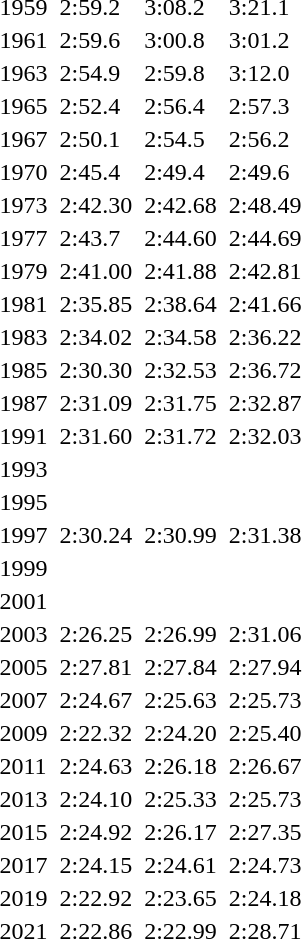<table>
<tr>
<td>1959</td>
<td></td>
<td>2:59.2</td>
<td></td>
<td>3:08.2</td>
<td></td>
<td>3:21.1</td>
</tr>
<tr>
<td>1961</td>
<td></td>
<td>2:59.6</td>
<td></td>
<td>3:00.8</td>
<td></td>
<td>3:01.2</td>
</tr>
<tr>
<td>1963</td>
<td></td>
<td>2:54.9</td>
<td></td>
<td>2:59.8</td>
<td></td>
<td>3:12.0</td>
</tr>
<tr>
<td>1965</td>
<td></td>
<td>2:52.4</td>
<td></td>
<td>2:56.4</td>
<td></td>
<td>2:57.3</td>
</tr>
<tr>
<td>1967</td>
<td></td>
<td>2:50.1</td>
<td></td>
<td>2:54.5</td>
<td></td>
<td>2:56.2</td>
</tr>
<tr>
<td>1970</td>
<td></td>
<td>2:45.4</td>
<td></td>
<td>2:49.4</td>
<td></td>
<td>2:49.6</td>
</tr>
<tr>
<td>1973</td>
<td></td>
<td>2:42.30</td>
<td></td>
<td>2:42.68</td>
<td></td>
<td>2:48.49</td>
</tr>
<tr>
<td>1977</td>
<td></td>
<td>2:43.7</td>
<td></td>
<td>2:44.60</td>
<td></td>
<td>2:44.69</td>
</tr>
<tr>
<td>1979</td>
<td></td>
<td>2:41.00</td>
<td></td>
<td>2:41.88</td>
<td></td>
<td>2:42.81</td>
</tr>
<tr>
<td>1981</td>
<td></td>
<td>2:35.85</td>
<td></td>
<td>2:38.64</td>
<td></td>
<td>2:41.66</td>
</tr>
<tr>
<td>1983</td>
<td></td>
<td>2:34.02</td>
<td></td>
<td>2:34.58</td>
<td></td>
<td>2:36.22</td>
</tr>
<tr>
<td>1985</td>
<td></td>
<td>2:30.30</td>
<td></td>
<td>2:32.53</td>
<td></td>
<td>2:36.72</td>
</tr>
<tr>
<td>1987</td>
<td></td>
<td>2:31.09</td>
<td></td>
<td>2:31.75</td>
<td></td>
<td>2:32.87</td>
</tr>
<tr>
<td>1991</td>
<td></td>
<td>2:31.60</td>
<td></td>
<td>2:31.72</td>
<td></td>
<td>2:32.03</td>
</tr>
<tr>
<td>1993</td>
<td></td>
<td></td>
<td></td>
<td></td>
<td></td>
<td></td>
</tr>
<tr>
<td>1995</td>
<td></td>
<td></td>
<td></td>
<td></td>
<td></td>
<td></td>
</tr>
<tr>
<td>1997</td>
<td></td>
<td>2:30.24</td>
<td></td>
<td>2:30.99</td>
<td></td>
<td>2:31.38</td>
</tr>
<tr>
<td>1999</td>
<td></td>
<td></td>
<td></td>
<td></td>
<td></td>
<td></td>
</tr>
<tr>
<td>2001</td>
<td></td>
<td></td>
<td></td>
<td></td>
<td></td>
<td></td>
</tr>
<tr>
<td>2003</td>
<td></td>
<td>2:26.25</td>
<td></td>
<td>2:26.99</td>
<td></td>
<td>2:31.06</td>
</tr>
<tr>
<td>2005</td>
<td></td>
<td>2:27.81</td>
<td></td>
<td>2:27.84</td>
<td></td>
<td>2:27.94</td>
</tr>
<tr>
<td>2007</td>
<td></td>
<td>2:24.67</td>
<td></td>
<td>2:25.63</td>
<td></td>
<td>2:25.73</td>
</tr>
<tr>
<td>2009</td>
<td></td>
<td>2:22.32</td>
<td></td>
<td>2:24.20</td>
<td></td>
<td>2:25.40</td>
</tr>
<tr>
<td>2011</td>
<td></td>
<td>2:24.63</td>
<td></td>
<td>2:26.18</td>
<td></td>
<td>2:26.67</td>
</tr>
<tr>
<td>2013</td>
<td></td>
<td>2:24.10</td>
<td></td>
<td>2:25.33</td>
<td></td>
<td>2:25.73</td>
</tr>
<tr>
<td>2015</td>
<td></td>
<td>2:24.92</td>
<td></td>
<td>2:26.17</td>
<td></td>
<td>2:27.35</td>
</tr>
<tr>
<td>2017</td>
<td></td>
<td>2:24.15</td>
<td></td>
<td>2:24.61</td>
<td></td>
<td>2:24.73</td>
</tr>
<tr>
<td>2019</td>
<td></td>
<td>2:22.92</td>
<td></td>
<td>2:23.65</td>
<td></td>
<td>2:24.18</td>
</tr>
<tr>
<td>2021</td>
<td></td>
<td>2:22.86</td>
<td></td>
<td>2:22.99</td>
<td></td>
<td>2:28.71</td>
</tr>
</table>
